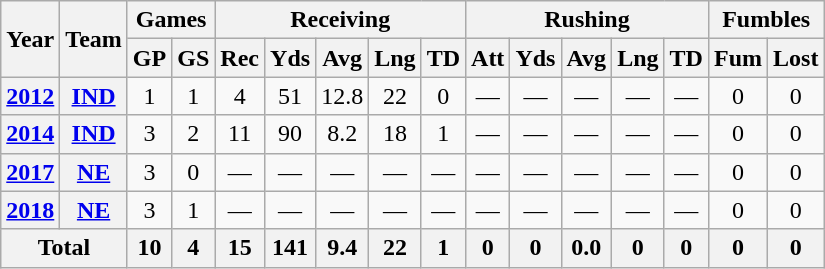<table class=wikitable style="text-align:center;">
<tr>
<th rowspan="2">Year</th>
<th rowspan="2">Team</th>
<th colspan="2">Games</th>
<th colspan="5">Receiving</th>
<th colspan="5">Rushing</th>
<th colspan="2">Fumbles</th>
</tr>
<tr>
<th>GP</th>
<th>GS</th>
<th>Rec</th>
<th>Yds</th>
<th>Avg</th>
<th>Lng</th>
<th>TD</th>
<th>Att</th>
<th>Yds</th>
<th>Avg</th>
<th>Lng</th>
<th>TD</th>
<th>Fum</th>
<th>Lost</th>
</tr>
<tr>
<th><a href='#'>2012</a></th>
<th><a href='#'>IND</a></th>
<td>1</td>
<td>1</td>
<td>4</td>
<td>51</td>
<td>12.8</td>
<td>22</td>
<td>0</td>
<td>—</td>
<td>—</td>
<td>—</td>
<td>—</td>
<td>—</td>
<td>0</td>
<td>0</td>
</tr>
<tr>
<th><a href='#'>2014</a></th>
<th><a href='#'>IND</a></th>
<td>3</td>
<td>2</td>
<td>11</td>
<td>90</td>
<td>8.2</td>
<td>18</td>
<td>1</td>
<td>—</td>
<td>—</td>
<td>—</td>
<td>—</td>
<td>—</td>
<td>0</td>
<td>0</td>
</tr>
<tr>
<th><a href='#'>2017</a></th>
<th><a href='#'>NE</a></th>
<td>3</td>
<td>0</td>
<td>—</td>
<td>—</td>
<td>—</td>
<td>—</td>
<td>—</td>
<td>—</td>
<td>—</td>
<td>—</td>
<td>—</td>
<td>—</td>
<td>0</td>
<td>0</td>
</tr>
<tr>
<th><a href='#'>2018</a></th>
<th><a href='#'>NE</a></th>
<td>3</td>
<td>1</td>
<td>—</td>
<td>—</td>
<td>—</td>
<td>—</td>
<td>—</td>
<td>—</td>
<td>—</td>
<td>—</td>
<td>—</td>
<td>—</td>
<td>0</td>
<td>0</td>
</tr>
<tr>
<th colspan="2">Total</th>
<th>10</th>
<th>4</th>
<th>15</th>
<th>141</th>
<th>9.4</th>
<th>22</th>
<th>1</th>
<th>0</th>
<th>0</th>
<th>0.0</th>
<th>0</th>
<th>0</th>
<th>0</th>
<th>0</th>
</tr>
</table>
